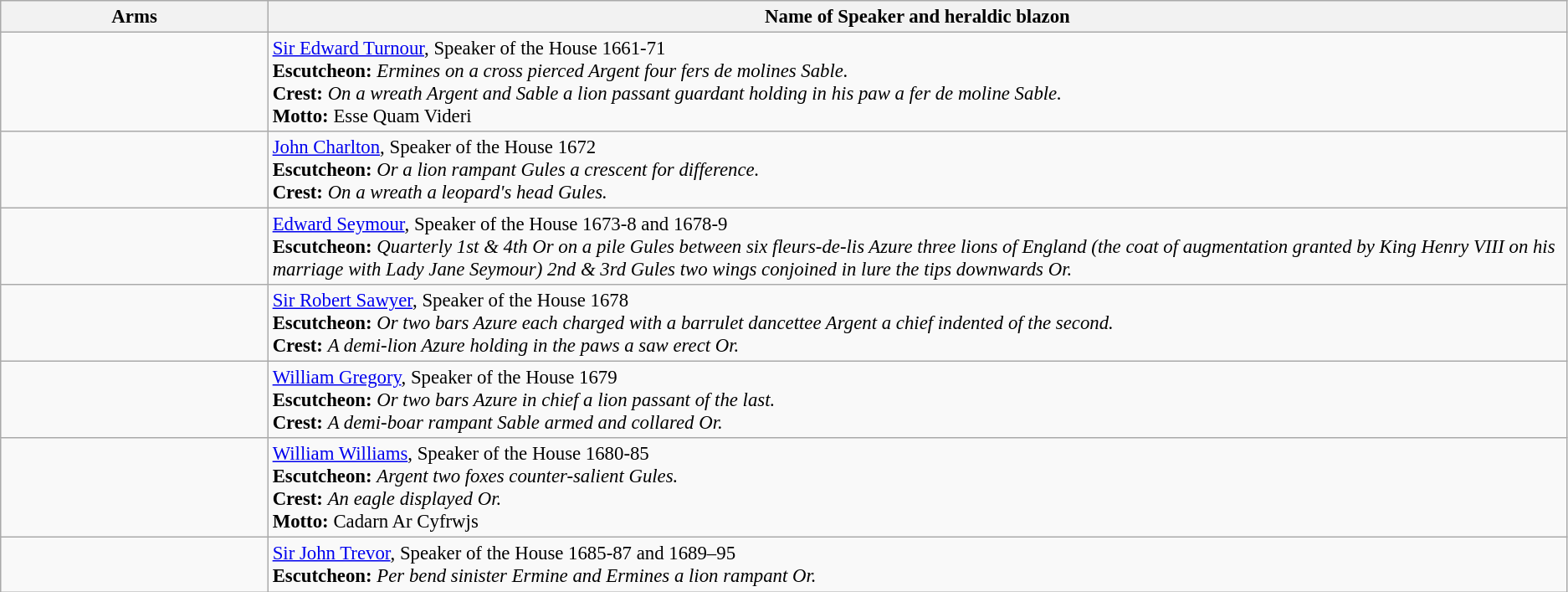<table class=wikitable style=font-size:95%>
<tr style="vertical-align:top; text-align:center;">
<th style="width:206px;">Arms</th>
<th>Name of Speaker and heraldic blazon</th>
</tr>
<tr valign=top>
<td align=center></td>
<td><a href='#'>Sir Edward Turnour</a>, Speaker of the House 1661-71<br><strong>Escutcheon:</strong> <em>Ermines on a cross pierced Argent four fers de molines Sable.</em><br>
<strong>Crest:</strong> <em>On a wreath Argent and Sable a lion passant guardant holding in his paw a fer de moline Sable.</em><br>
<strong>Motto:</strong> Esse Quam Videri</td>
</tr>
<tr valign=top>
<td align=center></td>
<td><a href='#'>John Charlton</a>, Speaker of the House 1672<br><strong>Escutcheon:</strong> <em>Or a lion rampant Gules a crescent for difference.</em><br>
<strong>Crest:</strong> <em>On a wreath a leopard's head Gules.</em></td>
</tr>
<tr valign=top>
<td align=center></td>
<td><a href='#'>Edward Seymour</a>, Speaker of the House 1673-8 and 1678-9<br><strong>Escutcheon:</strong> <em>Quarterly 1st & 4th Or on a pile Gules between six fleurs-de-lis Azure three lions of England (the coat of augmentation granted by King Henry VIII on his marriage with Lady Jane Seymour) 2nd & 3rd Gules two wings conjoined in lure the tips downwards Or.</em></td>
</tr>
<tr valign=top>
<td align=center></td>
<td><a href='#'>Sir Robert Sawyer</a>, Speaker of the House 1678<br><strong>Escutcheon:</strong> <em>Or two bars Azure each charged with a barrulet dancettee Argent a chief indented of the second.</em><br>
<strong>Crest:</strong> <em>A demi-lion Azure holding in the paws a saw erect Or.</em></td>
</tr>
<tr valign=top>
<td align=center></td>
<td><a href='#'>William Gregory</a>, Speaker of the House 1679<br><strong>Escutcheon:</strong> <em>Or two bars Azure in chief a lion passant of the last.</em><br>
<strong>Crest:</strong> <em>A demi-boar rampant Sable armed and collared Or.</em></td>
</tr>
<tr valign=top>
<td align=center></td>
<td><a href='#'>William Williams</a>, Speaker of the House 1680-85<br><strong>Escutcheon:</strong> <em>Argent two foxes counter-salient Gules.</em><br>
<strong>Crest:</strong> <em>An eagle displayed Or.</em><br>
<strong>Motto:</strong> Cadarn Ar Cyfrwjs</td>
</tr>
<tr valign=top>
<td align=center></td>
<td><a href='#'>Sir John Trevor</a>, Speaker of the House 1685-87 and 1689–95<br><strong>Escutcheon:</strong> <em>Per bend sinister Ermine and Ermines a lion rampant Or.</em></td>
</tr>
</table>
